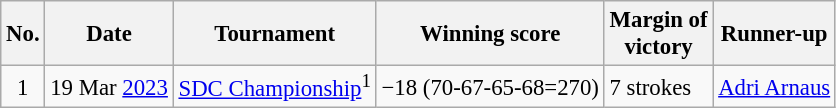<table class="wikitable" style="font-size:95%;">
<tr>
<th>No.</th>
<th>Date</th>
<th>Tournament</th>
<th>Winning score</th>
<th>Margin of<br>victory</th>
<th>Runner-up</th>
</tr>
<tr>
<td align=center>1</td>
<td align=right>19 Mar <a href='#'>2023</a></td>
<td><a href='#'>SDC Championship</a><sup>1</sup></td>
<td>−18 (70-67-65-68=270)</td>
<td>7 strokes</td>
<td> <a href='#'>Adri Arnaus</a></td>
</tr>
</table>
